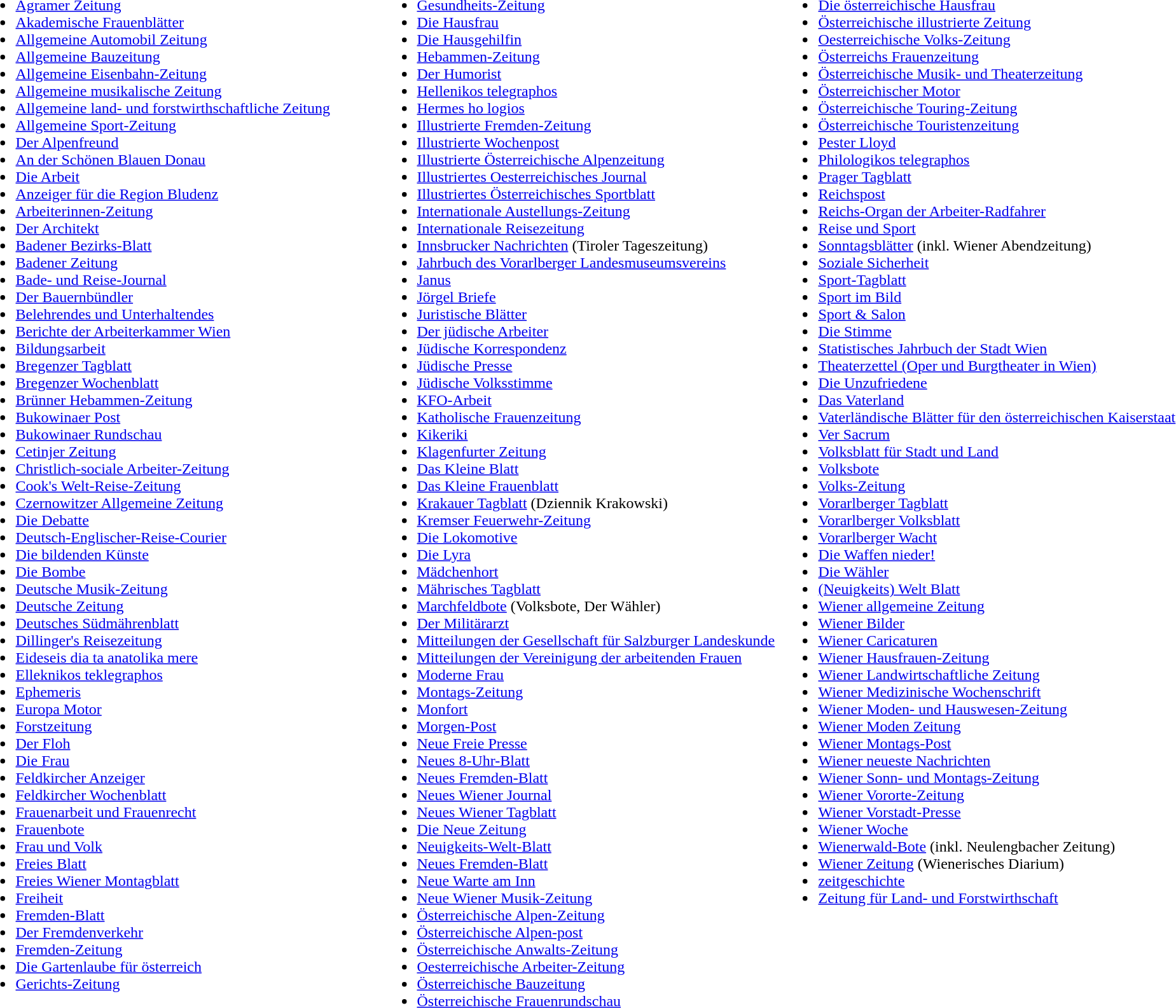<table width="100%">
<tr ---- valign="top">
<td width="33%"><br><ul><li><a href='#'>Agramer Zeitung</a></li><li><a href='#'>Akademische Frauenblätter</a></li><li><a href='#'>Allgemeine Automobil Zeitung</a></li><li><a href='#'>Allgemeine Bauzeitung</a></li><li><a href='#'>Allgemeine Eisenbahn-Zeitung</a></li><li><a href='#'>Allgemeine musikalische Zeitung</a></li><li><a href='#'>Allgemeine land- und forstwirthschaftliche Zeitung</a></li><li><a href='#'>Allgemeine Sport-Zeitung</a></li><li><a href='#'>Der Alpenfreund</a></li><li><a href='#'>An der Schönen Blauen Donau</a></li><li><a href='#'>Die Arbeit</a></li><li><a href='#'>Anzeiger für die Region Bludenz</a></li><li><a href='#'>Arbeiterinnen-Zeitung</a></li><li><a href='#'>Der Architekt</a></li><li><a href='#'>Badener Bezirks-Blatt</a></li><li><a href='#'>Badener Zeitung</a></li><li><a href='#'>Bade- und Reise-Journal</a></li><li><a href='#'>Der Bauernbündler</a></li><li><a href='#'>Belehrendes und Unterhaltendes</a></li><li><a href='#'>Berichte der Arbeiterkammer Wien</a></li><li><a href='#'>Bildungsarbeit</a></li><li><a href='#'>Bregenzer Tagblatt</a></li><li><a href='#'>Bregenzer Wochenblatt</a></li><li><a href='#'>Brünner Hebammen-Zeitung</a></li><li><a href='#'>Bukowinaer Post</a></li><li><a href='#'>Bukowinaer Rundschau</a></li><li><a href='#'>Cetinjer Zeitung</a></li><li><a href='#'>Christlich-sociale Arbeiter-Zeitung</a></li><li><a href='#'>Cook's Welt-Reise-Zeitung</a></li><li><a href='#'>Czernowitzer Allgemeine Zeitung</a></li><li><a href='#'>Die Debatte</a></li><li><a href='#'>Deutsch-Englischer-Reise-Courier</a></li><li><a href='#'>Die bildenden Künste</a></li><li><a href='#'>Die Bombe</a></li><li><a href='#'>Deutsche Musik-Zeitung</a></li><li><a href='#'>Deutsche Zeitung</a></li><li><a href='#'>Deutsches Südmährenblatt</a></li><li><a href='#'>Dillinger's Reisezeitung</a></li><li><a href='#'>Eideseis dia ta anatolika mere</a></li><li><a href='#'>Elleknikos teklegraphos</a></li><li><a href='#'>Ephemeris</a></li><li><a href='#'>Europa Motor</a></li><li><a href='#'>Forstzeitung</a></li><li><a href='#'>Der Floh</a></li><li><a href='#'>Die Frau</a></li><li><a href='#'>Feldkircher Anzeiger</a></li><li><a href='#'>Feldkircher Wochenblatt</a></li><li><a href='#'>Frauenarbeit und Frauenrecht</a></li><li><a href='#'>Frauenbote</a></li><li><a href='#'>Frau und Volk</a></li><li><a href='#'>Freies Blatt</a></li><li><a href='#'>Freies Wiener Montagblatt</a></li><li><a href='#'>Freiheit</a></li><li><a href='#'>Fremden-Blatt</a></li><li><a href='#'>Der Fremdenverkehr</a></li><li><a href='#'>Fremden-Zeitung</a></li><li><a href='#'>Die Gartenlaube für österreich</a></li><li><a href='#'>Gerichts-Zeitung</a></li></ul></td>
<td width="33%"><br><ul><li><a href='#'>Gesundheits-Zeitung</a></li><li><a href='#'>Die Hausfrau</a></li><li><a href='#'>Die Hausgehilfin</a></li><li><a href='#'>Hebammen-Zeitung</a></li><li><a href='#'>Der Humorist</a></li><li><a href='#'>Hellenikos telegraphos</a></li><li><a href='#'>Hermes ho logios</a></li><li><a href='#'>Illustrierte Fremden-Zeitung</a></li><li><a href='#'>Illustrierte Wochenpost</a></li><li><a href='#'>Illustrierte Österreichische Alpenzeitung</a></li><li><a href='#'>Illustriertes Oesterreichisches Journal</a></li><li><a href='#'>Illustriertes Österreichisches Sportblatt</a></li><li><a href='#'>Internationale Austellungs-Zeitung</a></li><li><a href='#'>Internationale Reisezeitung</a></li><li><a href='#'>Innsbrucker Nachrichten</a> (Tiroler Tageszeitung)</li><li><a href='#'>Jahrbuch des Vorarlberger Landesmuseumsvereins</a></li><li><a href='#'>Janus</a></li><li><a href='#'>Jörgel Briefe</a></li><li><a href='#'>Juristische Blätter</a></li><li><a href='#'>Der jüdische Arbeiter</a></li><li><a href='#'>Jüdische Korrespondenz</a></li><li><a href='#'>Jüdische Presse</a></li><li><a href='#'>Jüdische Volksstimme</a></li><li><a href='#'>KFO-Arbeit</a></li><li><a href='#'>Katholische Frauenzeitung</a></li><li><a href='#'>Kikeriki</a></li><li><a href='#'>Klagenfurter Zeitung</a></li><li><a href='#'>Das Kleine Blatt</a></li><li><a href='#'>Das Kleine Frauenblatt</a></li><li><a href='#'>Krakauer Tagblatt</a> (Dziennik Krakowski)</li><li><a href='#'>Kremser Feuerwehr-Zeitung</a></li><li><a href='#'>Die Lokomotive</a></li><li><a href='#'>Die Lyra</a></li><li><a href='#'>Mädchenhort</a></li><li><a href='#'>Mährisches Tagblatt</a></li><li><a href='#'>Marchfeldbote</a> (Volksbote, Der Wähler)</li><li><a href='#'>Der Militärarzt</a></li><li><a href='#'>Mitteilungen der Gesellschaft für Salzburger Landeskunde</a></li><li><a href='#'>Mitteilungen der Vereinigung der arbeitenden Frauen</a></li><li><a href='#'>Moderne Frau</a></li><li><a href='#'>Montags-Zeitung</a></li><li><a href='#'>Monfort</a></li><li><a href='#'>Morgen-Post</a></li><li><a href='#'>Neue Freie Presse</a></li><li><a href='#'>Neues 8-Uhr-Blatt</a></li><li><a href='#'>Neues Fremden-Blatt</a></li><li><a href='#'>Neues Wiener Journal</a></li><li><a href='#'>Neues Wiener Tagblatt</a></li><li><a href='#'>Die Neue Zeitung</a></li><li><a href='#'>Neuigkeits-Welt-Blatt</a></li><li><a href='#'>Neues Fremden-Blatt</a></li><li><a href='#'>Neue Warte am Inn</a></li><li><a href='#'>Neue Wiener Musik-Zeitung</a></li><li><a href='#'>Österreichische Alpen-Zeitung</a></li><li><a href='#'>Österreichische Alpen-post</a></li><li><a href='#'>Österreichische Anwalts-Zeitung</a></li><li><a href='#'>Oesterreichische Arbeiter-Zeitung</a></li><li><a href='#'>Österreichische Bauzeitung</a></li><li><a href='#'>Österreichische Frauenrundschau</a></li></ul></td>
<td width="33%"><br><ul><li><a href='#'>Die österreichische Hausfrau</a></li><li><a href='#'>Österreichische illustrierte Zeitung</a></li><li><a href='#'>Oesterreichische Volks-Zeitung</a></li><li><a href='#'>Österreichs Frauenzeitung</a></li><li><a href='#'>Österreichische Musik- und Theaterzeitung</a></li><li><a href='#'>Österreichischer Motor</a></li><li><a href='#'>Österreichische Touring-Zeitung</a></li><li><a href='#'>Österreichische Touristenzeitung</a></li><li><a href='#'>Pester Lloyd</a></li><li><a href='#'>Philologikos telegraphos</a></li><li><a href='#'>Prager Tagblatt</a></li><li><a href='#'>Reichspost</a></li><li><a href='#'>Reichs-Organ der Arbeiter-Radfahrer</a></li><li><a href='#'>Reise und Sport</a></li><li><a href='#'>Sonntagsblätter</a> (inkl. Wiener Abendzeitung)</li><li><a href='#'>Soziale Sicherheit</a></li><li><a href='#'>Sport-Tagblatt</a></li><li><a href='#'>Sport im Bild</a></li><li><a href='#'>Sport & Salon</a></li><li><a href='#'>Die Stimme</a></li><li><a href='#'>Statistisches Jahrbuch der Stadt Wien</a></li><li><a href='#'>Theaterzettel (Oper und Burgtheater in Wien)</a></li><li><a href='#'>Die Unzufriedene</a></li><li><a href='#'>Das Vaterland</a></li><li><a href='#'>Vaterländische Blätter für den österreichischen Kaiserstaat</a></li><li><a href='#'>Ver Sacrum</a></li><li><a href='#'>Volksblatt für Stadt und Land</a></li><li><a href='#'>Volksbote</a></li><li><a href='#'>Volks-Zeitung</a></li><li><a href='#'>Vorarlberger Tagblatt</a></li><li><a href='#'>Vorarlberger Volksblatt</a></li><li><a href='#'>Vorarlberger Wacht</a></li><li><a href='#'>Die Waffen nieder!</a></li><li><a href='#'>Die Wähler</a></li><li><a href='#'>(Neuigkeits) Welt Blatt</a></li><li><a href='#'>Wiener allgemeine Zeitung</a></li><li><a href='#'>Wiener Bilder</a></li><li><a href='#'>Wiener Caricaturen</a></li><li><a href='#'>Wiener Hausfrauen-Zeitung</a></li><li><a href='#'>Wiener Landwirtschaftliche Zeitung</a></li><li><a href='#'>Wiener Medizinische Wochenschrift</a></li><li><a href='#'>Wiener Moden- und Hauswesen-Zeitung</a></li><li><a href='#'>Wiener Moden Zeitung</a></li><li><a href='#'>Wiener Montags-Post</a></li><li><a href='#'>Wiener neueste Nachrichten</a></li><li><a href='#'>Wiener Sonn- und Montags-Zeitung</a></li><li><a href='#'>Wiener Vororte-Zeitung</a></li><li><a href='#'>Wiener Vorstadt-Presse</a></li><li><a href='#'>Wiener Woche</a></li><li><a href='#'>Wienerwald-Bote</a> (inkl. Neulengbacher Zeitung)</li><li><a href='#'>Wiener Zeitung</a> (Wienerisches Diarium)</li><li><a href='#'>zeitgeschichte</a></li><li><a href='#'>Zeitung für Land- und Forstwirthschaft</a></li></ul></td>
</tr>
</table>
